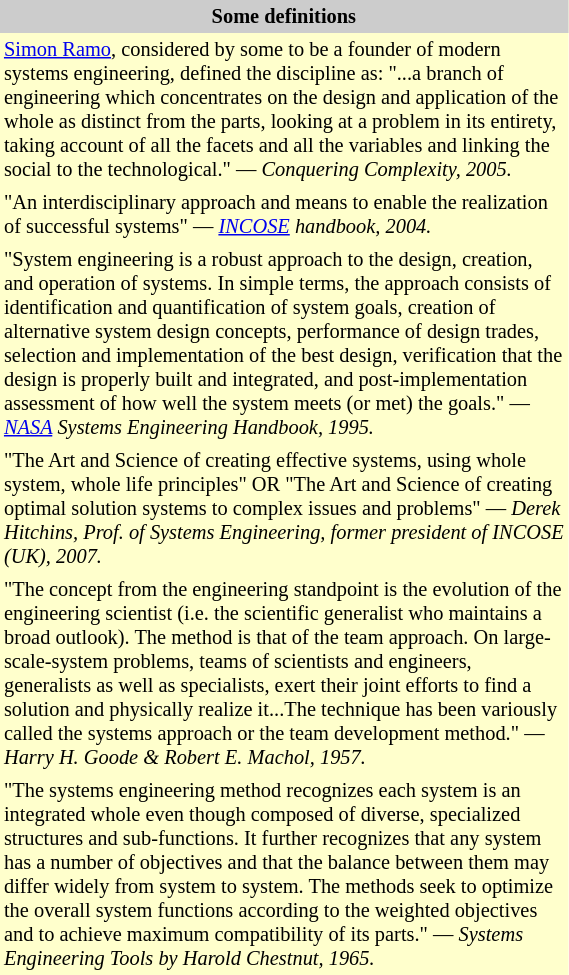<table class="toccolours" style="float:right; margin-left:1em; margin-right:2em; font-size:85%; background:#ffc; color:black; width:30%;" cellspacing="0" cellpadding="3">
<tr>
<th style="background:#ccc;">Some definitions</th>
</tr>
<tr>
<td style="text-align: left;"><a href='#'>Simon Ramo</a>, considered by some to be a founder of modern systems engineering, defined the discipline as: "...a branch of engineering which concentrates on the design and application of the whole as distinct from the parts, looking at a problem in its entirety, taking account of all the facets and all the variables and linking the social to the technological." — <em>Conquering Complexity, 2005.</em></td>
</tr>
<tr>
<td style="text-align: left;">"An interdisciplinary approach and means to enable the realization of successful systems" — <em><a href='#'>INCOSE</a> handbook, 2004.</em></td>
</tr>
<tr>
<td style="text-align: left;">"System engineering is a robust approach to the design, creation, and operation of systems. In simple terms, the approach consists of identification and quantification of system goals, creation of alternative system design concepts, performance of design trades, selection and implementation of the best design, verification that the design is properly built and integrated, and post-implementation assessment of how well the system meets (or met) the goals." — <em><a href='#'>NASA</a> Systems Engineering Handbook, 1995.</em></td>
</tr>
<tr>
<td style="text-align: left;">"The Art and Science of creating effective systems, using whole system, whole life principles" OR "The Art and Science of creating optimal solution systems to complex issues and problems" — <em>Derek Hitchins, Prof. of Systems Engineering, former president of INCOSE (UK), 2007.</em></td>
</tr>
<tr>
<td style="text-align: left;">"The concept from the engineering standpoint is the evolution of the engineering scientist (i.e. the scientific generalist who maintains a broad outlook). The method is that of the team approach. On large-scale-system problems, teams of scientists and engineers, generalists as well as specialists, exert their joint efforts to find a solution and physically realize it...The technique has been variously called the systems approach or the team development method." — <em>Harry H. Goode & Robert E. Machol, 1957.</em></td>
</tr>
<tr>
<td style="text-align: left;">"The systems engineering method recognizes each system is an integrated whole even though composed of diverse, specialized structures and sub-functions. It further recognizes that any system has a number of objectives and that the balance between them may differ widely from system to system. The methods seek to optimize the overall system functions according to the weighted objectives and to achieve maximum compatibility of its parts." — <em>Systems Engineering Tools by Harold Chestnut, 1965.</em></td>
</tr>
</table>
